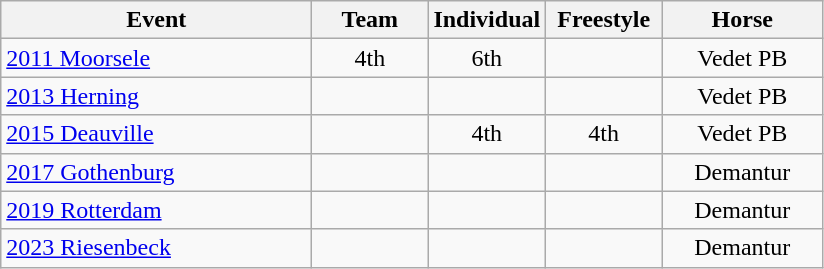<table class="wikitable" style="text-align: center;">
<tr ">
<th style="width:200px;">Event</th>
<th style="width:70px;">Team</th>
<th style="width:70px;">Individual</th>
<th style="width:70px;">Freestyle</th>
<th style="width:100px;">Horse</th>
</tr>
<tr>
<td align=left> <a href='#'>2011 Moorsele</a></td>
<td>4th</td>
<td>6th</td>
<td></td>
<td>Vedet PB</td>
</tr>
<tr>
<td align=left> <a href='#'>2013 Herning</a></td>
<td></td>
<td></td>
<td></td>
<td>Vedet PB</td>
</tr>
<tr>
<td align=left> <a href='#'>2015 Deauville</a></td>
<td></td>
<td>4th</td>
<td>4th</td>
<td>Vedet PB</td>
</tr>
<tr>
<td align=left> <a href='#'>2017 Gothenburg</a></td>
<td></td>
<td></td>
<td></td>
<td>Demantur</td>
</tr>
<tr>
<td align=left> <a href='#'>2019 Rotterdam</a></td>
<td></td>
<td></td>
<td></td>
<td>Demantur</td>
</tr>
<tr>
<td align=left> <a href='#'>2023 Riesenbeck</a></td>
<td></td>
<td></td>
<td></td>
<td>Demantur</td>
</tr>
</table>
